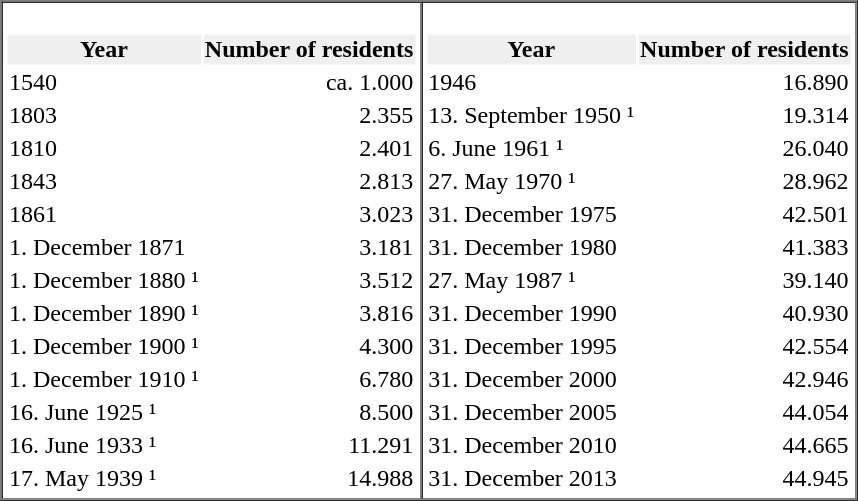<table border="1" cellspacing="0">
<tr>
<td valign="top"><br><table>
<tr>
<th style="background:#efefef;">Year</th>
<th style="background:#efefef;">Number of residents</th>
</tr>
<tr ---->
<td>1540</td>
<td align="right">ca. 1.000</td>
</tr>
<tr ---->
<td>1803</td>
<td align="right">2.355</td>
</tr>
<tr ---->
<td>1810</td>
<td align="right">2.401</td>
</tr>
<tr ---->
<td>1843</td>
<td align="right">2.813</td>
</tr>
<tr ---->
<td>1861</td>
<td align="right">3.023</td>
</tr>
<tr ---->
<td>1. December 1871</td>
<td align="right">3.181</td>
</tr>
<tr ---->
<td>1. December 1880 ¹</td>
<td align="right">3.512</td>
</tr>
<tr ---->
<td>1. December 1890 ¹</td>
<td align="right">3.816</td>
</tr>
<tr ---->
<td>1. December 1900 ¹</td>
<td align="right">4.300</td>
</tr>
<tr ---->
<td>1. December 1910 ¹</td>
<td align="right">6.780</td>
</tr>
<tr ---->
<td>16. June 1925 ¹</td>
<td align="right">8.500</td>
</tr>
<tr ---->
<td>16. June 1933 ¹</td>
<td align="right">11.291</td>
</tr>
<tr ---->
<td>17. May 1939 ¹</td>
<td align="right">14.988</td>
</tr>
</table>
</td>
<td valign="top"><br><table>
<tr>
<th style="background:#efefef;">Year</th>
<th style="background:#efefef;">Number of residents</th>
</tr>
<tr ---->
<td>1946</td>
<td align="right">16.890</td>
</tr>
<tr ---->
<td>13. September 1950 ¹</td>
<td align="right">19.314</td>
</tr>
<tr ---->
<td>6. June 1961 ¹</td>
<td align="right">26.040</td>
</tr>
<tr ---->
<td>27. May 1970 ¹</td>
<td align="right">28.962</td>
</tr>
<tr ---->
<td>31. December 1975</td>
<td align="right">42.501</td>
</tr>
<tr ---->
<td>31. December 1980</td>
<td align="right">41.383</td>
</tr>
<tr ---->
<td>27. May 1987 ¹</td>
<td align="right">39.140</td>
</tr>
<tr ---->
<td>31. December 1990</td>
<td align="right">40.930</td>
</tr>
<tr ---->
<td>31. December 1995</td>
<td align="right">42.554</td>
</tr>
<tr ---->
<td>31. December 2000</td>
<td align="right">42.946</td>
</tr>
<tr ---->
<td>31. December 2005</td>
<td align="right">44.054</td>
</tr>
<tr ---->
<td>31. December 2010</td>
<td align="right">44.665</td>
</tr>
<tr ---->
<td>31. December 2013</td>
<td align="right">44.945</td>
</tr>
</table>
</td>
</tr>
</table>
